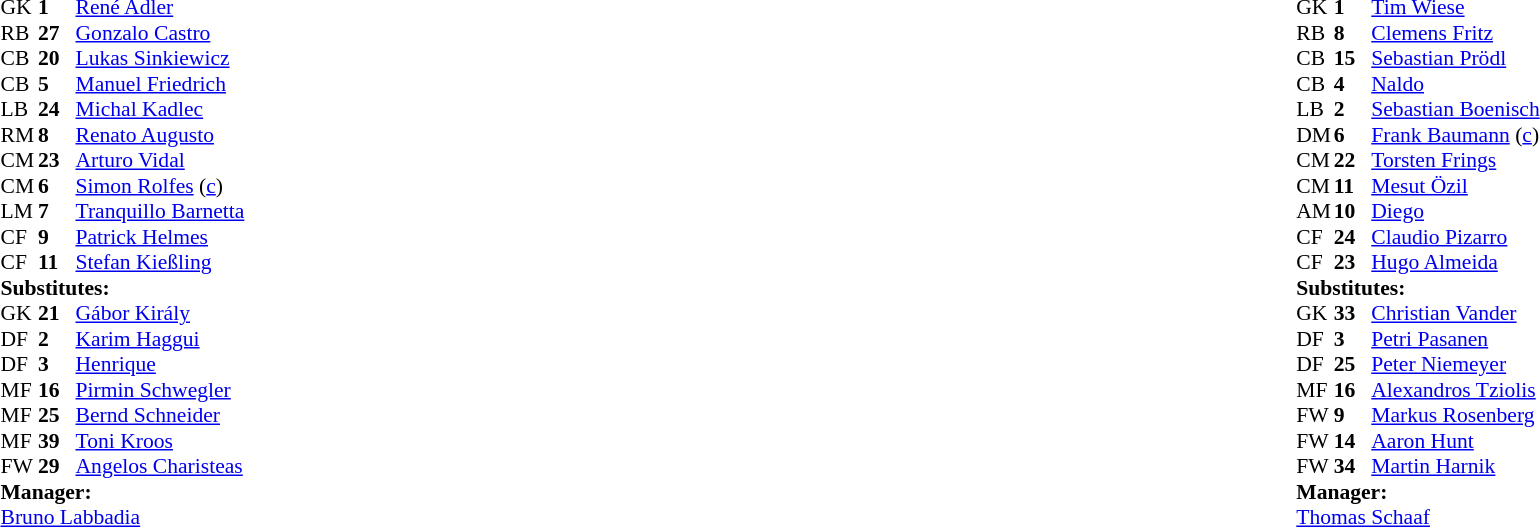<table width="100%">
<tr>
<td valign="top" width="40%"><br><table style="font-size:90%" cellspacing="0" cellpadding="0">
<tr>
<th width=25></th>
<th width=25></th>
</tr>
<tr>
<td>GK</td>
<td><strong>1</strong></td>
<td> <a href='#'>René Adler</a></td>
</tr>
<tr>
<td>RB</td>
<td><strong>27</strong></td>
<td> <a href='#'>Gonzalo Castro</a></td>
<td></td>
<td></td>
</tr>
<tr>
<td>CB</td>
<td><strong>20</strong></td>
<td> <a href='#'>Lukas Sinkiewicz</a></td>
</tr>
<tr>
<td>CB</td>
<td><strong>5</strong></td>
<td> <a href='#'>Manuel Friedrich</a></td>
</tr>
<tr>
<td>LB</td>
<td><strong>24</strong></td>
<td> <a href='#'>Michal Kadlec</a></td>
</tr>
<tr>
<td>RM</td>
<td><strong>8</strong></td>
<td> <a href='#'>Renato Augusto</a></td>
</tr>
<tr>
<td>CM</td>
<td><strong>23</strong></td>
<td> <a href='#'>Arturo Vidal</a></td>
<td></td>
<td></td>
</tr>
<tr>
<td>CM</td>
<td><strong>6</strong></td>
<td> <a href='#'>Simon Rolfes</a> (<a href='#'>c</a>)</td>
</tr>
<tr>
<td>LM</td>
<td><strong>7</strong></td>
<td> <a href='#'>Tranquillo Barnetta</a></td>
</tr>
<tr>
<td>CF</td>
<td><strong>9</strong></td>
<td> <a href='#'>Patrick Helmes</a></td>
</tr>
<tr>
<td>CF</td>
<td><strong>11</strong></td>
<td> <a href='#'>Stefan Kießling</a></td>
<td></td>
</tr>
<tr>
<td colspan=3><strong>Substitutes:</strong></td>
</tr>
<tr>
<td>GK</td>
<td><strong>21</strong></td>
<td> <a href='#'>Gábor Király</a></td>
</tr>
<tr>
<td>DF</td>
<td><strong>2</strong></td>
<td> <a href='#'>Karim Haggui</a></td>
</tr>
<tr>
<td>DF</td>
<td><strong>3</strong></td>
<td> <a href='#'>Henrique</a></td>
</tr>
<tr>
<td>MF</td>
<td><strong>16</strong></td>
<td> <a href='#'>Pirmin Schwegler</a></td>
</tr>
<tr>
<td>MF</td>
<td><strong>25</strong></td>
<td> <a href='#'>Bernd Schneider</a></td>
</tr>
<tr>
<td>MF</td>
<td><strong>39</strong></td>
<td> <a href='#'>Toni Kroos</a></td>
<td></td>
<td></td>
</tr>
<tr>
<td>FW</td>
<td><strong>29</strong></td>
<td> <a href='#'>Angelos Charisteas</a></td>
<td></td>
<td></td>
</tr>
<tr>
<td colspan=3><strong>Manager:</strong></td>
</tr>
<tr>
<td colspan=3> <a href='#'>Bruno Labbadia</a></td>
</tr>
</table>
</td>
<td valign="top"></td>
<td valign="top" width="50%"><br><table style="font-size:90%; margin:auto" cellspacing="0" cellpadding="0">
<tr>
<th width=25></th>
<th width=25></th>
</tr>
<tr>
<td>GK</td>
<td><strong>1</strong></td>
<td> <a href='#'>Tim Wiese</a></td>
<td></td>
</tr>
<tr>
<td>RB</td>
<td><strong>8</strong></td>
<td> <a href='#'>Clemens Fritz</a></td>
</tr>
<tr>
<td>CB</td>
<td><strong>15</strong></td>
<td> <a href='#'>Sebastian Prödl</a></td>
<td></td>
</tr>
<tr>
<td>CB</td>
<td><strong>4</strong></td>
<td> <a href='#'>Naldo</a></td>
</tr>
<tr>
<td>LB</td>
<td><strong>2</strong></td>
<td> <a href='#'>Sebastian Boenisch</a></td>
</tr>
<tr>
<td>DM</td>
<td><strong>6</strong></td>
<td> <a href='#'>Frank Baumann</a> (<a href='#'>c</a>)</td>
<td></td>
<td></td>
</tr>
<tr>
<td>CM</td>
<td><strong>22</strong></td>
<td> <a href='#'>Torsten Frings</a></td>
<td></td>
</tr>
<tr>
<td>CM</td>
<td><strong>11</strong></td>
<td> <a href='#'>Mesut Özil</a></td>
<td></td>
<td></td>
</tr>
<tr>
<td>AM</td>
<td><strong>10</strong></td>
<td> <a href='#'>Diego</a></td>
</tr>
<tr>
<td>CF</td>
<td><strong>24</strong></td>
<td> <a href='#'>Claudio Pizarro</a></td>
</tr>
<tr>
<td>CF</td>
<td><strong>23</strong></td>
<td> <a href='#'>Hugo Almeida</a></td>
<td></td>
<td></td>
</tr>
<tr>
<td colspan=3><strong>Substitutes:</strong></td>
</tr>
<tr>
<td>GK</td>
<td><strong>33</strong></td>
<td> <a href='#'>Christian Vander</a></td>
</tr>
<tr>
<td>DF</td>
<td><strong>3</strong></td>
<td> <a href='#'>Petri Pasanen</a></td>
</tr>
<tr>
<td>DF</td>
<td><strong>25</strong></td>
<td> <a href='#'>Peter Niemeyer</a></td>
<td></td>
<td></td>
</tr>
<tr>
<td>MF</td>
<td><strong>16</strong></td>
<td> <a href='#'>Alexandros Tziolis</a></td>
<td></td>
<td></td>
</tr>
<tr>
<td>FW</td>
<td><strong>9</strong></td>
<td> <a href='#'>Markus Rosenberg</a></td>
<td></td>
<td></td>
</tr>
<tr>
<td>FW</td>
<td><strong>14</strong></td>
<td> <a href='#'>Aaron Hunt</a></td>
</tr>
<tr>
<td>FW</td>
<td><strong>34</strong></td>
<td> <a href='#'>Martin Harnik</a></td>
</tr>
<tr>
<td colspan=3><strong>Manager:</strong></td>
</tr>
<tr>
<td colspan=3> <a href='#'>Thomas Schaaf</a></td>
</tr>
</table>
</td>
</tr>
</table>
